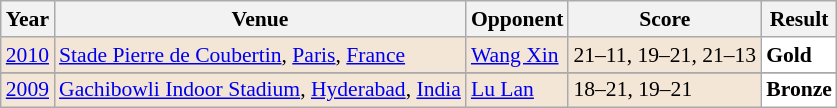<table class="sortable wikitable" style="font-size: 90%;">
<tr>
<th>Year</th>
<th>Venue</th>
<th>Opponent</th>
<th>Score</th>
<th>Result</th>
</tr>
<tr style="background:#F3E6D7">
<td align="center"><a href='#'>2010</a></td>
<td align="left"><a href='#'>Stade Pierre de Coubertin</a>, <a href='#'>Paris</a>, <a href='#'>France</a></td>
<td align="left"> <a href='#'>Wang Xin</a></td>
<td align="left">21–11, 19–21, 21–13</td>
<td style="text-align:left; background:white"> <strong>Gold</strong></td>
</tr>
<tr>
</tr>
<tr style="background:#F3E6D7">
<td align="center"><a href='#'>2009</a></td>
<td align="left"><a href='#'>Gachibowli Indoor Stadium</a>, <a href='#'>Hyderabad</a>, <a href='#'>India</a></td>
<td align="left"> <a href='#'>Lu Lan</a></td>
<td align="left">18–21, 19–21</td>
<td style="text-align:left; background:white"> <strong>Bronze</strong></td>
</tr>
</table>
